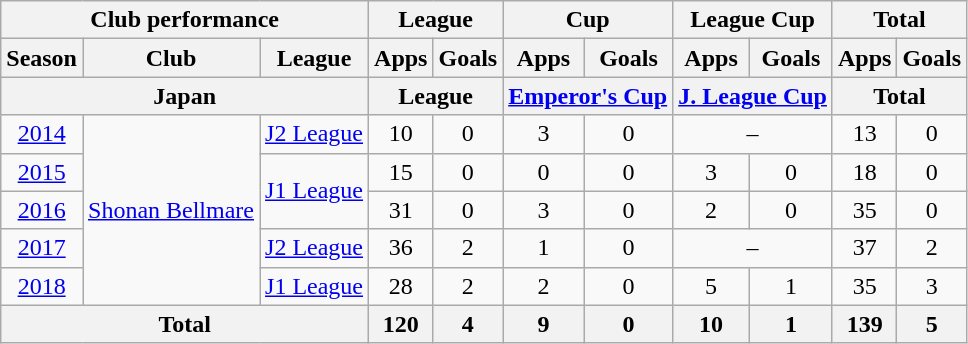<table class="wikitable" style="text-align:center;">
<tr>
<th colspan=3>Club performance</th>
<th colspan=2>League</th>
<th colspan=2>Cup</th>
<th colspan=2>League Cup</th>
<th colspan=2>Total</th>
</tr>
<tr>
<th>Season</th>
<th>Club</th>
<th>League</th>
<th>Apps</th>
<th>Goals</th>
<th>Apps</th>
<th>Goals</th>
<th>Apps</th>
<th>Goals</th>
<th>Apps</th>
<th>Goals</th>
</tr>
<tr>
<th colspan=3>Japan</th>
<th colspan=2>League</th>
<th colspan=2><a href='#'>Emperor's Cup</a></th>
<th colspan=2><a href='#'>J. League Cup</a></th>
<th colspan=6>Total</th>
</tr>
<tr>
<td><a href='#'>2014</a></td>
<td rowspan="5"><a href='#'>Shonan Bellmare</a></td>
<td><a href='#'>J2 League</a></td>
<td>10</td>
<td>0</td>
<td>3</td>
<td>0</td>
<td colspan="2">–</td>
<td>13</td>
<td>0</td>
</tr>
<tr>
<td><a href='#'>2015</a></td>
<td rowspan="2"><a href='#'>J1 League</a></td>
<td>15</td>
<td>0</td>
<td>0</td>
<td>0</td>
<td>3</td>
<td>0</td>
<td>18</td>
<td>0</td>
</tr>
<tr>
<td><a href='#'>2016</a></td>
<td>31</td>
<td>0</td>
<td>3</td>
<td>0</td>
<td>2</td>
<td>0</td>
<td>35</td>
<td>0</td>
</tr>
<tr>
<td><a href='#'>2017</a></td>
<td><a href='#'>J2 League</a></td>
<td>36</td>
<td>2</td>
<td>1</td>
<td>0</td>
<td colspan="2">–</td>
<td>37</td>
<td>2</td>
</tr>
<tr>
<td><a href='#'>2018</a></td>
<td><a href='#'>J1 League</a></td>
<td>28</td>
<td>2</td>
<td>2</td>
<td>0</td>
<td>5</td>
<td>1</td>
<td>35</td>
<td>3</td>
</tr>
<tr>
<th colspan=3>Total</th>
<th>120</th>
<th>4</th>
<th>9</th>
<th>0</th>
<th>10</th>
<th>1</th>
<th>139</th>
<th>5</th>
</tr>
</table>
